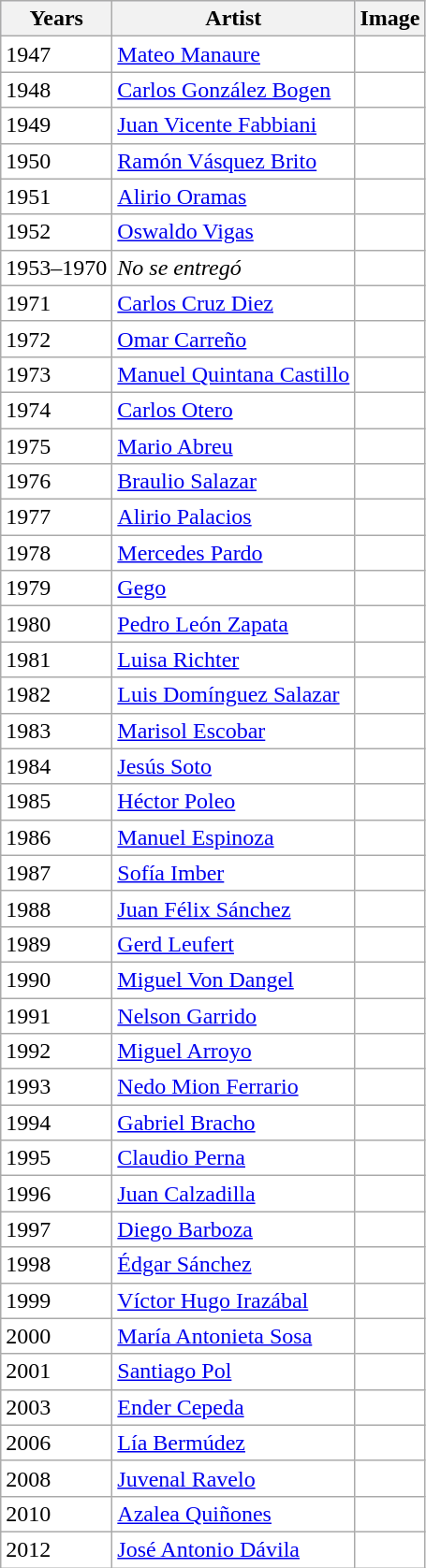<table style="background:#ffffff" align="top" class="sortable wikitable">
<tr style="background:Lavender; color:Black">
<th>Years</th>
<th>Artist</th>
<th>Image</th>
</tr>
<tr>
<td>1947</td>
<td><a href='#'>Mateo Manaure</a></td>
<td></td>
</tr>
<tr>
<td>1948</td>
<td><a href='#'>Carlos González Bogen</a></td>
<td></td>
</tr>
<tr>
<td>1949</td>
<td><a href='#'>Juan Vicente Fabbiani</a></td>
<td></td>
</tr>
<tr>
<td>1950</td>
<td><a href='#'>Ramón Vásquez Brito</a></td>
<td></td>
</tr>
<tr>
<td>1951</td>
<td><a href='#'>Alirio Oramas</a></td>
<td></td>
</tr>
<tr>
<td>1952</td>
<td><a href='#'>Oswaldo Vigas</a></td>
<td></td>
</tr>
<tr>
<td>1953–1970</td>
<td><em>No se entregó</em></td>
<td></td>
</tr>
<tr>
<td>1971</td>
<td><a href='#'>Carlos Cruz Diez</a></td>
<td></td>
</tr>
<tr>
<td>1972</td>
<td><a href='#'>Omar Carreño</a></td>
<td></td>
</tr>
<tr>
<td>1973</td>
<td><a href='#'>Manuel Quintana Castillo</a></td>
<td></td>
</tr>
<tr>
<td>1974</td>
<td><a href='#'>Carlos Otero</a></td>
<td></td>
</tr>
<tr>
<td>1975</td>
<td><a href='#'>Mario Abreu</a></td>
<td></td>
</tr>
<tr>
<td>1976</td>
<td><a href='#'>Braulio Salazar</a></td>
<td></td>
</tr>
<tr>
<td>1977</td>
<td><a href='#'>Alirio Palacios</a></td>
<td></td>
</tr>
<tr>
<td>1978</td>
<td><a href='#'>Mercedes Pardo</a></td>
<td></td>
</tr>
<tr>
<td>1979</td>
<td><a href='#'>Gego</a></td>
<td></td>
</tr>
<tr>
<td>1980</td>
<td><a href='#'>Pedro León Zapata</a></td>
<td></td>
</tr>
<tr>
<td>1981</td>
<td><a href='#'>Luisa Richter</a></td>
<td></td>
</tr>
<tr>
<td>1982</td>
<td><a href='#'>Luis Domínguez Salazar</a></td>
<td></td>
</tr>
<tr>
<td>1983</td>
<td><a href='#'>Marisol Escobar</a></td>
<td></td>
</tr>
<tr>
<td>1984</td>
<td><a href='#'>Jesús Soto</a></td>
<td></td>
</tr>
<tr>
<td>1985</td>
<td><a href='#'>Héctor Poleo</a></td>
<td></td>
</tr>
<tr>
<td>1986</td>
<td><a href='#'>Manuel Espinoza</a></td>
<td></td>
</tr>
<tr>
<td>1987</td>
<td><a href='#'>Sofía Imber</a></td>
<td></td>
</tr>
<tr>
<td>1988</td>
<td><a href='#'>Juan Félix Sánchez</a></td>
<td></td>
</tr>
<tr>
<td>1989</td>
<td><a href='#'>Gerd Leufert</a></td>
<td></td>
</tr>
<tr>
<td>1990</td>
<td><a href='#'>Miguel Von Dangel</a></td>
<td></td>
</tr>
<tr>
<td>1991</td>
<td><a href='#'>Nelson Garrido</a></td>
<td></td>
</tr>
<tr>
<td>1992</td>
<td><a href='#'>Miguel Arroyo</a></td>
<td></td>
</tr>
<tr>
<td>1993</td>
<td><a href='#'>Nedo Mion Ferrario</a></td>
<td></td>
</tr>
<tr>
<td>1994</td>
<td><a href='#'>Gabriel Bracho</a></td>
<td></td>
</tr>
<tr>
<td>1995</td>
<td><a href='#'>Claudio Perna</a></td>
<td></td>
</tr>
<tr>
<td>1996</td>
<td><a href='#'>Juan Calzadilla</a></td>
<td></td>
</tr>
<tr>
<td>1997</td>
<td><a href='#'>Diego Barboza</a></td>
<td></td>
</tr>
<tr>
<td>1998</td>
<td><a href='#'>Édgar Sánchez</a></td>
<td></td>
</tr>
<tr>
<td>1999</td>
<td><a href='#'>Víctor Hugo Irazábal</a></td>
<td></td>
</tr>
<tr>
<td>2000</td>
<td><a href='#'>María Antonieta Sosa</a></td>
<td></td>
</tr>
<tr>
<td>2001</td>
<td><a href='#'>Santiago Pol</a></td>
<td></td>
</tr>
<tr>
<td>2003</td>
<td><a href='#'>Ender Cepeda</a></td>
<td></td>
</tr>
<tr>
<td>2006</td>
<td><a href='#'>Lía Bermúdez</a></td>
<td></td>
</tr>
<tr>
<td>2008</td>
<td><a href='#'>Juvenal Ravelo</a></td>
<td></td>
</tr>
<tr>
<td>2010</td>
<td><a href='#'>Azalea Quiñones</a></td>
<td></td>
</tr>
<tr>
<td>2012</td>
<td><a href='#'>José Antonio Dávila</a></td>
<td></td>
</tr>
</table>
